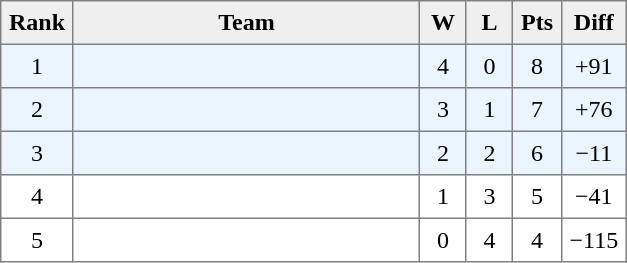<table style=border-collapse:collapse border=1 cellspacing=0 cellpadding=5>
<tr align=center bgcolor=#efefef>
<th width=20>Rank</th>
<th width=220>Team</th>
<th width=20>W</th>
<th width=20>L</th>
<th width=20>Pts</th>
<th width=25>Diff</th>
</tr>
<tr align=center bgcolor=#EBF5FF>
<td>1</td>
<td align=left></td>
<td>4</td>
<td>0</td>
<td>8</td>
<td>+91</td>
</tr>
<tr align=center bgcolor=#EBF5FF>
<td>2</td>
<td align=left></td>
<td>3</td>
<td>1</td>
<td>7</td>
<td>+76</td>
</tr>
<tr align=center bgcolor=#EBF5FF>
<td>3</td>
<td align=left></td>
<td>2</td>
<td>2</td>
<td>6</td>
<td>−11</td>
</tr>
<tr align=center>
<td>4</td>
<td align=left></td>
<td>1</td>
<td>3</td>
<td>5</td>
<td>−41</td>
</tr>
<tr align=center>
<td>5</td>
<td align=left></td>
<td>0</td>
<td>4</td>
<td>4</td>
<td>−115</td>
</tr>
</table>
